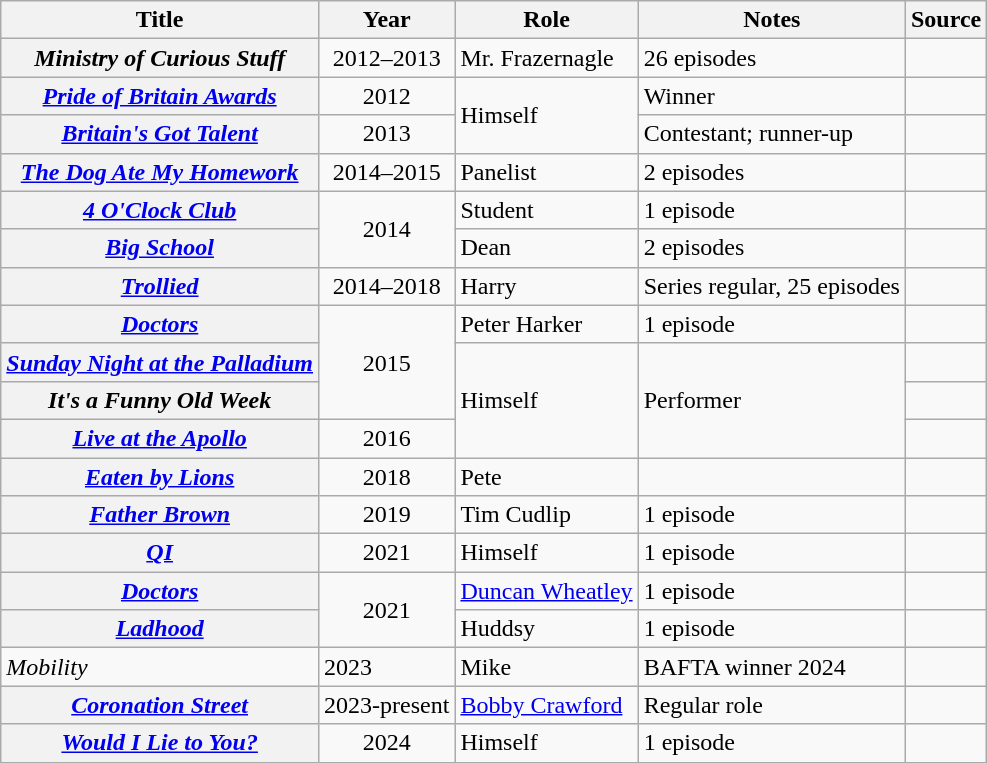<table class="wikitable sortable plainrowheaders">
<tr>
<th scope="col">Title</th>
<th scope="col">Year</th>
<th scope="col">Role</th>
<th scope="col" class="unsortable">Notes</th>
<th scope="col" class="unsortable">Source</th>
</tr>
<tr>
<th scope="row"><em>Ministry of Curious Stuff</em></th>
<td align="center">2012–2013</td>
<td>Mr. Frazernagle</td>
<td>26 episodes</td>
<td></td>
</tr>
<tr>
<th scope="row"><em><a href='#'>Pride of Britain Awards</a></em></th>
<td align="center">2012</td>
<td rowspan=2>Himself</td>
<td>Winner</td>
<td></td>
</tr>
<tr>
<th scope="row"><em><a href='#'>Britain's Got Talent</a></em></th>
<td align="center">2013</td>
<td>Contestant; runner-up</td>
<td></td>
</tr>
<tr>
<th scope="row"><em><a href='#'>The Dog Ate My Homework</a></em></th>
<td align="center">2014–2015</td>
<td>Panelist</td>
<td>2 episodes</td>
<td></td>
</tr>
<tr>
<th scope="row"><em><a href='#'>4 O'Clock Club</a></em></th>
<td align="center" rowspan=2>2014</td>
<td>Student</td>
<td>1 episode</td>
<td></td>
</tr>
<tr>
<th scope="row"><em><a href='#'>Big School</a></em></th>
<td>Dean</td>
<td>2 episodes</td>
<td></td>
</tr>
<tr>
<th scope="row"><em><a href='#'>Trollied</a></em></th>
<td align="center">2014–2018</td>
<td>Harry</td>
<td>Series regular, 25 episodes</td>
<td></td>
</tr>
<tr>
<th scope="row"><em><a href='#'>Doctors</a></em></th>
<td align="center" rowspan=3>2015</td>
<td>Peter Harker</td>
<td>1 episode</td>
<td></td>
</tr>
<tr Coronation street regular.>
<th scope="row"><em><a href='#'>Sunday Night at the Palladium</a></em></th>
<td rowspan=3>Himself</td>
<td rowspan=3>Performer</td>
<td></td>
</tr>
<tr>
<th scope="row"><em>It's a Funny Old Week</em></th>
<td></td>
</tr>
<tr>
<th scope="row"><em><a href='#'>Live at the Apollo</a></em></th>
<td align="center">2016</td>
<td></td>
</tr>
<tr>
<th scope="row"><em><a href='#'>Eaten by Lions</a></em></th>
<td align="center">2018</td>
<td>Pete</td>
<td></td>
<td></td>
</tr>
<tr>
<th scope="row"><em><a href='#'>Father Brown</a></em></th>
<td align="center">2019</td>
<td>Tim Cudlip</td>
<td>1 episode</td>
<td></td>
</tr>
<tr>
<th scope="row"><em><a href='#'>QI</a></em></th>
<td align="center">2021</td>
<td>Himself</td>
<td>1 episode</td>
<td></td>
</tr>
<tr>
<th scope="row"><em><a href='#'>Doctors</a></em></th>
<td align="center" rowspan=2>2021</td>
<td><a href='#'>Duncan Wheatley</a></td>
<td>1 episode</td>
<td></td>
</tr>
<tr>
<th scope="row"><em><a href='#'>Ladhood</a></em></th>
<td>Huddsy</td>
<td>1 episode</td>
<td></td>
</tr>
<tr>
<td><em>Mobility</em></td>
<td>2023</td>
<td>Mike</td>
<td>BAFTA winner 2024</td>
<td></td>
</tr>
<tr>
<th scope="row"><em><a href='#'>Coronation Street</a></em></th>
<td>2023-present</td>
<td><a href='#'>Bobby Crawford</a></td>
<td>Regular role</td>
<td></td>
</tr>
<tr>
<th scope="row"><em><a href='#'>Would I Lie to You?</a></em></th>
<td align="center">2024</td>
<td>Himself</td>
<td>1 episode</td>
<td></td>
</tr>
</table>
